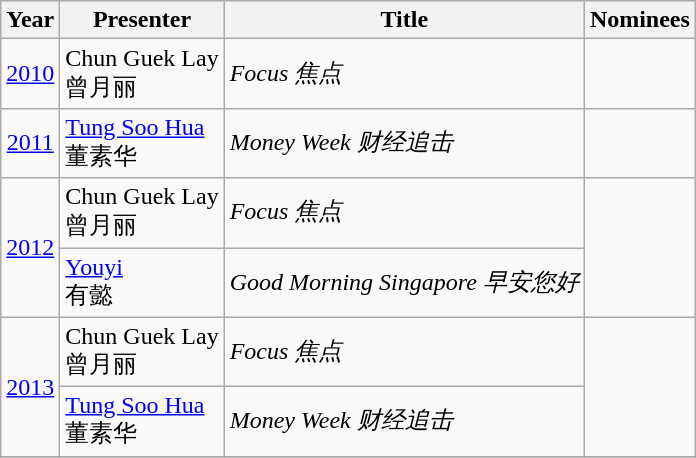<table class="wikitable sortable">
<tr>
<th>Year</th>
<th>Presenter</th>
<th>Title</th>
<th>Nominees</th>
</tr>
<tr>
<td style="text-align:center;"><a href='#'>2010</a></td>
<td>Chun Guek Lay <br> 曾月丽</td>
<td><em>Focus 焦点</em></td>
<td></td>
</tr>
<tr>
<td style="text-align:center;"><a href='#'>2011</a></td>
<td><a href='#'>Tung Soo Hua</a> <br> 董素华</td>
<td><em>Money Week 财经追击</em></td>
<td></td>
</tr>
<tr>
<td rowspan=2 style="text-align:center;"><a href='#'>2012</a></td>
<td style="height: 30px;">Chun Guek Lay <br> 曾月丽</td>
<td><em>Focus 焦点</em></td>
<td rowspan=2></td>
</tr>
<tr>
<td style="height: 30px;"><a href='#'>Youyi</a> <br> 有懿</td>
<td><em>Good Morning Singapore 早安您好</em></td>
</tr>
<tr>
<td rowspan=2 style="text-align:center;"><a href='#'>2013</a></td>
<td style="height: 30px;">Chun Guek Lay <br> 曾月丽</td>
<td><em>Focus 焦点</em></td>
<td rowspan=2></td>
</tr>
<tr>
<td style="height: 30px;"><a href='#'>Tung Soo Hua</a> <br> 董素华</td>
<td><em>Money Week 财经追击</em></td>
</tr>
<tr>
</tr>
</table>
